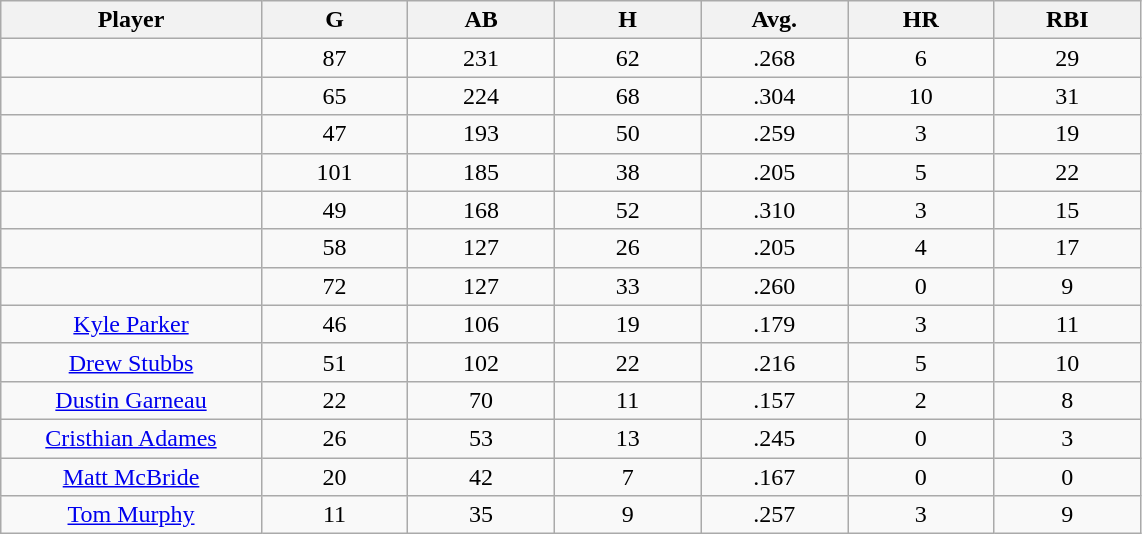<table class="wikitable sortable">
<tr>
<th bgcolor="#DDDDFF" width="16%">Player</th>
<th bgcolor="#DDDDFF" width="9%">G</th>
<th bgcolor="#DDDDFF" width="9%">AB</th>
<th bgcolor="#DDDDFF" width="9%">H</th>
<th bgcolor="#DDDDFF" width="9%">Avg.</th>
<th bgcolor="#DDDDFF" width="9%">HR</th>
<th bgcolor="#DDDDFF" width="9%">RBI</th>
</tr>
<tr align="center">
<td></td>
<td>87</td>
<td>231</td>
<td>62</td>
<td>.268</td>
<td>6</td>
<td>29</td>
</tr>
<tr align="center">
<td></td>
<td>65</td>
<td>224</td>
<td>68</td>
<td>.304</td>
<td>10</td>
<td>31</td>
</tr>
<tr align="center">
<td></td>
<td>47</td>
<td>193</td>
<td>50</td>
<td>.259</td>
<td>3</td>
<td>19</td>
</tr>
<tr align="center">
<td></td>
<td>101</td>
<td>185</td>
<td>38</td>
<td>.205</td>
<td>5</td>
<td>22</td>
</tr>
<tr align="center">
<td></td>
<td>49</td>
<td>168</td>
<td>52</td>
<td>.310</td>
<td>3</td>
<td>15</td>
</tr>
<tr align="center">
<td></td>
<td>58</td>
<td>127</td>
<td>26</td>
<td>.205</td>
<td>4</td>
<td>17</td>
</tr>
<tr align="center">
<td></td>
<td>72</td>
<td>127</td>
<td>33</td>
<td>.260</td>
<td>0</td>
<td>9</td>
</tr>
<tr align="center">
<td><a href='#'>Kyle Parker</a></td>
<td>46</td>
<td>106</td>
<td>19</td>
<td>.179</td>
<td>3</td>
<td>11</td>
</tr>
<tr align=center>
<td><a href='#'>Drew Stubbs</a></td>
<td>51</td>
<td>102</td>
<td>22</td>
<td>.216</td>
<td>5</td>
<td>10</td>
</tr>
<tr align=center>
<td><a href='#'>Dustin Garneau</a></td>
<td>22</td>
<td>70</td>
<td>11</td>
<td>.157</td>
<td>2</td>
<td>8</td>
</tr>
<tr align=center>
<td><a href='#'>Cristhian Adames</a></td>
<td>26</td>
<td>53</td>
<td>13</td>
<td>.245</td>
<td>0</td>
<td>3</td>
</tr>
<tr align=center>
<td><a href='#'>Matt McBride</a></td>
<td>20</td>
<td>42</td>
<td>7</td>
<td>.167</td>
<td>0</td>
<td>0</td>
</tr>
<tr align=center>
<td><a href='#'>Tom Murphy</a></td>
<td>11</td>
<td>35</td>
<td>9</td>
<td>.257</td>
<td>3</td>
<td>9</td>
</tr>
</table>
